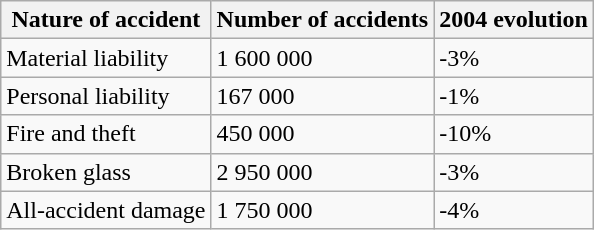<table class="wikitable">
<tr>
<th>Nature of accident</th>
<th>Number of accidents</th>
<th>2004 evolution</th>
</tr>
<tr>
<td>Material liability</td>
<td>1 600 000</td>
<td>-3%</td>
</tr>
<tr>
<td>Personal liability</td>
<td>167 000</td>
<td>-1%</td>
</tr>
<tr>
<td>Fire and theft</td>
<td>450 000</td>
<td>-10%</td>
</tr>
<tr>
<td>Broken glass</td>
<td>2 950 000</td>
<td>-3%</td>
</tr>
<tr>
<td>All-accident damage</td>
<td>1 750 000</td>
<td>-4%</td>
</tr>
</table>
